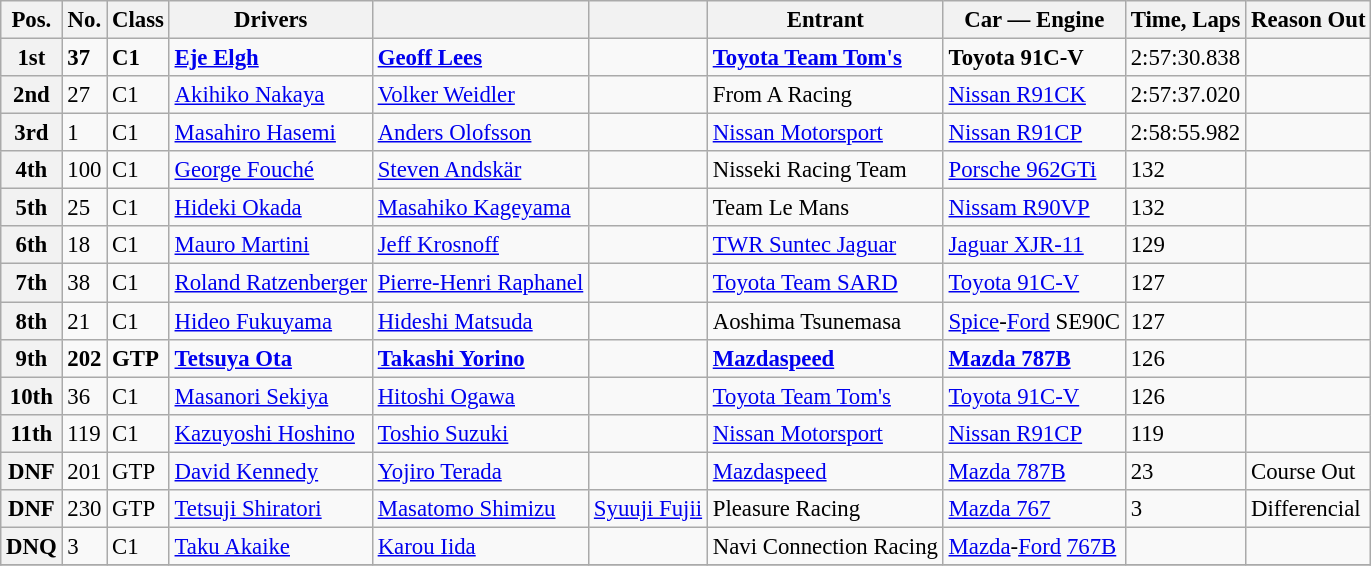<table class="wikitable" style="font-size: 95%">
<tr>
<th>Pos.</th>
<th>No.</th>
<th>Class</th>
<th>Drivers</th>
<th></th>
<th></th>
<th>Entrant</th>
<th>Car — Engine</th>
<th>Time, Laps</th>
<th>Reason Out</th>
</tr>
<tr>
<th><strong>1st</strong></th>
<td><strong>37</strong></td>
<td><strong>C1</strong></td>
<td><strong> <a href='#'>Eje Elgh</a></strong></td>
<td><strong> <a href='#'>Geoff Lees</a></strong></td>
<td></td>
<td><strong><a href='#'>Toyota Team Tom's</a></strong></td>
<td><strong>Toyota 91C-V</strong></td>
<td>2:57:30.838</td>
<td></td>
</tr>
<tr>
<th>2nd</th>
<td>27</td>
<td>C1</td>
<td> <a href='#'>Akihiko Nakaya</a></td>
<td> <a href='#'>Volker Weidler</a></td>
<td></td>
<td>From A Racing</td>
<td><a href='#'>Nissan R91CK</a></td>
<td>2:57:37.020</td>
<td></td>
</tr>
<tr>
<th>3rd</th>
<td>1</td>
<td>C1</td>
<td> <a href='#'>Masahiro Hasemi</a></td>
<td> <a href='#'>Anders Olofsson</a></td>
<td></td>
<td><a href='#'>Nissan Motorsport</a></td>
<td><a href='#'>Nissan R91CP</a></td>
<td>2:58:55.982</td>
<td></td>
</tr>
<tr>
<th>4th</th>
<td>100</td>
<td>C1</td>
<td> <a href='#'>George Fouché</a></td>
<td> <a href='#'>Steven Andskär</a></td>
<td></td>
<td>Nisseki Racing Team</td>
<td><a href='#'>Porsche 962GTi</a></td>
<td>132</td>
<td></td>
</tr>
<tr>
<th>5th</th>
<td>25</td>
<td>C1</td>
<td> <a href='#'>Hideki Okada</a></td>
<td> <a href='#'>Masahiko Kageyama</a></td>
<td></td>
<td>Team Le Mans</td>
<td><a href='#'>Nissam R90VP</a></td>
<td>132</td>
<td></td>
</tr>
<tr>
<th>6th</th>
<td>18</td>
<td>C1</td>
<td> <a href='#'>Mauro Martini</a></td>
<td> <a href='#'>Jeff Krosnoff</a></td>
<td></td>
<td><a href='#'>TWR Suntec Jaguar</a></td>
<td><a href='#'>Jaguar XJR-11</a></td>
<td>129</td>
<td></td>
</tr>
<tr>
<th>7th</th>
<td>38</td>
<td>C1</td>
<td> <a href='#'>Roland Ratzenberger</a></td>
<td> <a href='#'>Pierre-Henri Raphanel</a></td>
<td></td>
<td><a href='#'>Toyota Team SARD</a></td>
<td><a href='#'>Toyota 91C-V</a></td>
<td>127</td>
<td></td>
</tr>
<tr>
<th>8th</th>
<td>21</td>
<td>C1</td>
<td> <a href='#'>Hideo Fukuyama</a></td>
<td> <a href='#'>Hideshi Matsuda</a></td>
<td></td>
<td>Aoshima Tsunemasa</td>
<td><a href='#'>Spice</a>-<a href='#'>Ford</a> SE90C</td>
<td>127</td>
<td></td>
</tr>
<tr>
<th><strong>9th</strong></th>
<td><strong>202</strong></td>
<td><strong>GTP</strong></td>
<td><strong> <a href='#'>Tetsuya Ota</a></strong></td>
<td><strong> <a href='#'>Takashi Yorino</a></strong></td>
<td></td>
<td><strong><a href='#'>Mazdaspeed</a></strong></td>
<td><strong><a href='#'>Mazda 787B</a></strong></td>
<td>126</td>
<td></td>
</tr>
<tr>
<th>10th</th>
<td>36</td>
<td>C1</td>
<td> <a href='#'>Masanori Sekiya</a></td>
<td> <a href='#'>Hitoshi Ogawa</a></td>
<td></td>
<td><a href='#'>Toyota Team Tom's</a></td>
<td><a href='#'>Toyota 91C-V</a></td>
<td>126</td>
<td></td>
</tr>
<tr>
<th>11th</th>
<td>119</td>
<td>C1</td>
<td> <a href='#'>Kazuyoshi Hoshino</a></td>
<td> <a href='#'>Toshio Suzuki</a></td>
<td></td>
<td><a href='#'>Nissan Motorsport</a></td>
<td><a href='#'>Nissan R91CP</a></td>
<td>119</td>
<td></td>
</tr>
<tr>
<th>DNF</th>
<td>201</td>
<td>GTP</td>
<td> <a href='#'>David Kennedy</a></td>
<td> <a href='#'>Yojiro Terada</a></td>
<td></td>
<td><a href='#'>Mazdaspeed</a></td>
<td><a href='#'>Mazda 787B</a></td>
<td>23</td>
<td>Course Out</td>
</tr>
<tr>
<th>DNF</th>
<td>230</td>
<td>GTP</td>
<td> <a href='#'>Tetsuji Shiratori</a></td>
<td> <a href='#'>Masatomo Shimizu</a></td>
<td> <a href='#'>Syuuji Fujii</a></td>
<td>Pleasure Racing</td>
<td><a href='#'>Mazda 767</a></td>
<td>3</td>
<td>Differencial</td>
</tr>
<tr>
<th>DNQ</th>
<td>3</td>
<td>C1</td>
<td> <a href='#'>Taku Akaike</a></td>
<td> <a href='#'>Karou Iida</a></td>
<td></td>
<td>Navi Connection Racing</td>
<td><a href='#'>Mazda</a>-<a href='#'>Ford</a> <a href='#'>767B</a></td>
<td></td>
<td></td>
</tr>
<tr>
</tr>
</table>
